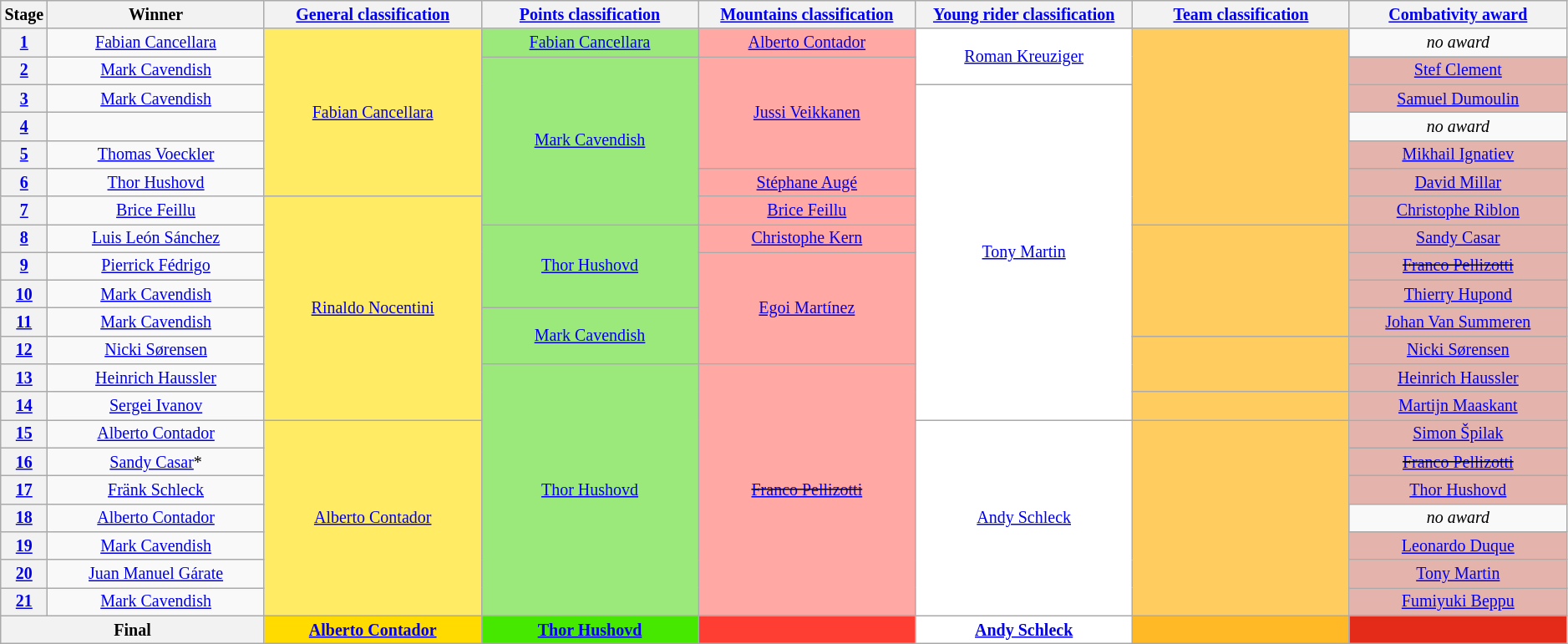<table class="wikitable" style="text-align:center; font-size:smaller; clear:both;">
<tr>
<th scope="col" style="width:1%;">Stage</th>
<th scope="col" style="width:14%;">Winner</th>
<th scope="col" style="width:14%;"><a href='#'>General classification</a><br></th>
<th scope="col" style="width:14%;"><a href='#'>Points classification</a><br></th>
<th scope="col" style="width:14%;"><a href='#'>Mountains classification</a><br></th>
<th scope="col" style="width:14%;"><a href='#'>Young rider classification</a><br></th>
<th scope="col" style="width:14%;"><a href='#'>Team classification</a><br></th>
<th scope="col" style="width:14%;"><a href='#'>Combativity award</a><br></th>
</tr>
<tr>
<th scope="row"><a href='#'>1</a></th>
<td><a href='#'>Fabian Cancellara</a></td>
<td style="background:#FFEB64;" rowspan="6"><a href='#'>Fabian Cancellara</a></td>
<td style="background:#9CE97B;"><a href='#'>Fabian Cancellara</a></td>
<td style="background:#FFA8A4;"><a href='#'>Alberto Contador</a></td>
<td style="background:white;" rowspan="2"><a href='#'>Roman Kreuziger</a></td>
<td style="background:#FFCD5F;" rowspan="7"></td>
<td><em>no award</em></td>
</tr>
<tr>
<th scope="row"><a href='#'>2</a></th>
<td><a href='#'>Mark Cavendish</a></td>
<td style="background:#9CE97B;" rowspan="6"><a href='#'>Mark Cavendish</a></td>
<td style="background:#FFA8A4;" rowspan="4"><a href='#'>Jussi Veikkanen</a></td>
<td style="background:#E4B3AB;"><a href='#'>Stef Clement</a></td>
</tr>
<tr>
<th scope="row"><a href='#'>3</a></th>
<td><a href='#'>Mark Cavendish</a></td>
<td style="background:white;" rowspan="12"><a href='#'>Tony Martin</a></td>
<td style="background:#E4B3AB;"><a href='#'>Samuel Dumoulin</a></td>
</tr>
<tr>
<th scope="row"><a href='#'>4</a></th>
<td></td>
<td><em>no award</em></td>
</tr>
<tr>
<th scope="row"><a href='#'>5</a></th>
<td><a href='#'>Thomas Voeckler</a></td>
<td style="background:#E4B3AB;"><a href='#'>Mikhail Ignatiev</a></td>
</tr>
<tr>
<th scope="row"><a href='#'>6</a></th>
<td><a href='#'>Thor Hushovd</a></td>
<td style="background:#FFA8A4;"><a href='#'>Stéphane Augé</a></td>
<td style="background:#E4B3AB;"><a href='#'>David Millar</a></td>
</tr>
<tr>
<th scope="row"><a href='#'>7</a></th>
<td><a href='#'>Brice Feillu</a></td>
<td style="background:#FFEB64;" rowspan="8"><a href='#'>Rinaldo Nocentini</a></td>
<td style="background:#FFA8A4;"><a href='#'>Brice Feillu</a></td>
<td style="background:#E4B3AB;"><a href='#'>Christophe Riblon</a></td>
</tr>
<tr>
<th scope="row"><a href='#'>8</a></th>
<td><a href='#'>Luis León Sánchez</a></td>
<td style="background:#9CE97B;" rowspan="3"><a href='#'>Thor Hushovd</a></td>
<td style="background:#FFA8A4;"><a href='#'>Christophe Kern</a></td>
<td style="background:#FFCD5F;" rowspan="4"></td>
<td style="background:#E4B3AB;"><a href='#'>Sandy Casar</a></td>
</tr>
<tr>
<th scope="row"><a href='#'>9</a></th>
<td><a href='#'>Pierrick Fédrigo</a></td>
<td style="background:#FFA8A4;" rowspan="4"><a href='#'>Egoi Martínez</a></td>
<td style="background:#E4B3AB;"><s><a href='#'>Franco Pellizotti</a></s></td>
</tr>
<tr>
<th scope="row"><a href='#'>10</a></th>
<td><a href='#'>Mark Cavendish</a></td>
<td style="background:#E4B3AB;"><a href='#'>Thierry Hupond</a></td>
</tr>
<tr>
<th scope="row"><a href='#'>11</a></th>
<td><a href='#'>Mark Cavendish</a></td>
<td style="background:#9CE97B;" rowspan="2"><a href='#'>Mark Cavendish</a></td>
<td style="background:#E4B3AB;"><a href='#'>Johan Van Summeren</a></td>
</tr>
<tr>
<th scope="row"><a href='#'>12</a></th>
<td><a href='#'>Nicki Sørensen</a></td>
<td style="background:#FFCD5F;" rowspan="2"></td>
<td style="background:#E4B3AB;"><a href='#'>Nicki Sørensen</a></td>
</tr>
<tr>
<th scope="row"><a href='#'>13</a></th>
<td><a href='#'>Heinrich Haussler</a></td>
<td style="background:#9CE97B;" rowspan="9"><a href='#'>Thor Hushovd</a></td>
<td style="background:#FFA8A4;" rowspan="9"><s><a href='#'>Franco Pellizotti</a></s></td>
<td style="background:#E4B3AB;"><a href='#'>Heinrich Haussler</a></td>
</tr>
<tr>
<th scope="row"><a href='#'>14</a></th>
<td><a href='#'>Sergei Ivanov</a></td>
<td style="background:#FFCD5F;"></td>
<td style="background:#E4B3AB;"><a href='#'>Martijn Maaskant</a></td>
</tr>
<tr>
<th scope="row"><a href='#'>15</a></th>
<td><a href='#'>Alberto Contador</a></td>
<td style="background:#FFEB64;" rowspan="7"><a href='#'>Alberto Contador</a></td>
<td style="background:white;" rowspan="7"><a href='#'>Andy Schleck</a></td>
<td style="background:#FFCD5F;" rowspan="7"></td>
<td style="background:#E4B3AB;"><a href='#'>Simon Špilak</a></td>
</tr>
<tr>
<th scope="row"><a href='#'>16</a></th>
<td><a href='#'>Sandy Casar</a>*</td>
<td style="background:#E4B3AB;"><s><a href='#'>Franco Pellizotti</a></s></td>
</tr>
<tr>
<th scope="row"><a href='#'>17</a></th>
<td><a href='#'>Fränk Schleck</a></td>
<td style="background:#E4B3AB;"><a href='#'>Thor Hushovd</a></td>
</tr>
<tr>
<th scope="row"><a href='#'>18</a></th>
<td><a href='#'>Alberto Contador</a></td>
<td><em>no award</em></td>
</tr>
<tr>
<th scope="row"><a href='#'>19</a></th>
<td><a href='#'>Mark Cavendish</a></td>
<td style="background:#E4B3AB;"><a href='#'>Leonardo Duque</a></td>
</tr>
<tr>
<th scope="row"><a href='#'>20</a></th>
<td><a href='#'>Juan Manuel Gárate</a></td>
<td style="background:#E4B3AB;"><a href='#'>Tony Martin</a></td>
</tr>
<tr>
<th scope="row"><a href='#'>21</a></th>
<td><a href='#'>Mark Cavendish</a></td>
<td style="background:#E4B3AB;"><a href='#'>Fumiyuki Beppu</a></td>
</tr>
<tr>
<th colspan="2">Final</th>
<th style="background:#FFDB00;"><a href='#'>Alberto Contador</a></th>
<th style="background:#46E800;"><a href='#'>Thor Hushovd</a></th>
<th style="background:#FF3E33;"></th>
<th style="background:white;"><a href='#'>Andy Schleck</a></th>
<th style="background:#FFB927;"></th>
<th style="background:#E42A19;"><s></s></th>
</tr>
</table>
